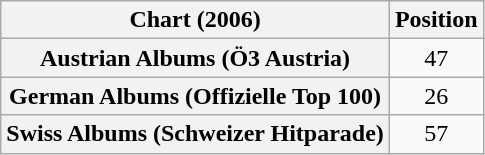<table class="wikitable sortable plainrowheaders" style="text-align:center">
<tr>
<th scope="col">Chart (2006)</th>
<th scope="col">Position</th>
</tr>
<tr>
<th scope="row">Austrian Albums (Ö3 Austria)</th>
<td>47</td>
</tr>
<tr>
<th scope="row">German Albums (Offizielle Top 100)</th>
<td>26</td>
</tr>
<tr>
<th scope="row">Swiss Albums (Schweizer Hitparade)</th>
<td>57</td>
</tr>
</table>
